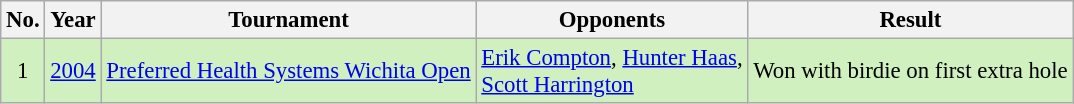<table class="wikitable" style="font-size:95%;">
<tr>
<th>No.</th>
<th>Year</th>
<th>Tournament</th>
<th>Opponents</th>
<th>Result</th>
</tr>
<tr style="background:#D0F0C0;">
<td align=center>1</td>
<td><a href='#'>2004</a></td>
<td><a href='#'>Preferred Health Systems Wichita Open</a></td>
<td> <a href='#'>Erik Compton</a>,  <a href='#'>Hunter Haas</a>,<br> <a href='#'>Scott Harrington</a></td>
<td>Won with birdie on first extra hole</td>
</tr>
</table>
